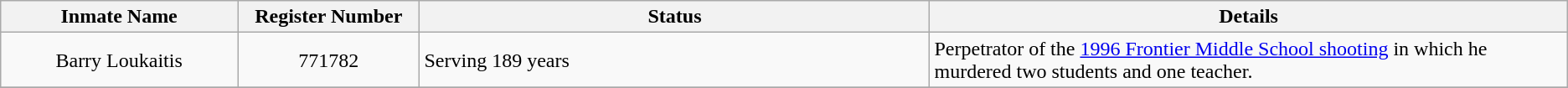<table class="wikitable sortable">
<tr>
<th width=13%>Inmate Name</th>
<th width=10%>Register Number</th>
<th width=28%>Status</th>
<th width=35%>Details</th>
</tr>
<tr>
<td style="text-align:center;">Barry Loukaitis</td>
<td style="text-align:center;">771782</td>
<td>Serving 189 years</td>
<td>Perpetrator of the <a href='#'>1996 Frontier Middle School shooting</a> in which he murdered two students and one teacher.</td>
</tr>
<tr>
</tr>
</table>
